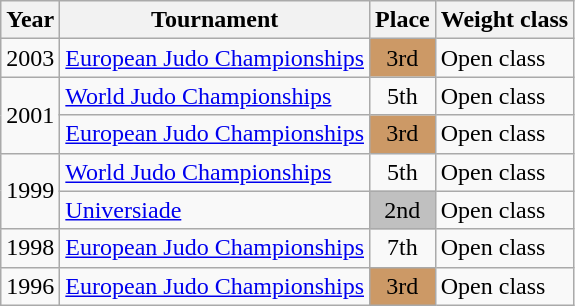<table class=wikitable>
<tr>
<th>Year</th>
<th>Tournament</th>
<th>Place</th>
<th>Weight class</th>
</tr>
<tr>
<td>2003</td>
<td><a href='#'>European Judo Championships</a></td>
<td bgcolor="cc9966" align="center">3rd</td>
<td>Open class</td>
</tr>
<tr>
<td rowspan=2>2001</td>
<td><a href='#'>World Judo Championships</a></td>
<td align="center">5th</td>
<td>Open class</td>
</tr>
<tr>
<td><a href='#'>European Judo Championships</a></td>
<td bgcolor="cc9966" align="center">3rd</td>
<td>Open class</td>
</tr>
<tr>
<td rowspan=2>1999</td>
<td><a href='#'>World Judo Championships</a></td>
<td align="center">5th</td>
<td>Open class</td>
</tr>
<tr>
<td><a href='#'>Universiade</a></td>
<td bgcolor="silver" align="center">2nd</td>
<td>Open class</td>
</tr>
<tr>
<td>1998</td>
<td><a href='#'>European Judo Championships</a></td>
<td align="center">7th</td>
<td>Open class</td>
</tr>
<tr>
<td>1996</td>
<td><a href='#'>European Judo Championships</a></td>
<td bgcolor="cc9966" align="center">3rd</td>
<td>Open class</td>
</tr>
</table>
